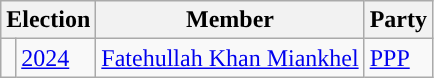<table class="wikitable">
<tr>
<th colspan="2">Election</th>
<th>Member</th>
<th>Party</th>
</tr>
<tr>
<td style="background-color: "></td>
<td><a href='#'>2024</a></td>
<td><a href='#'>Fatehullah Khan Miankhel</a></td>
<td><a href='#'>PPP</a></td>
</tr>
</table>
